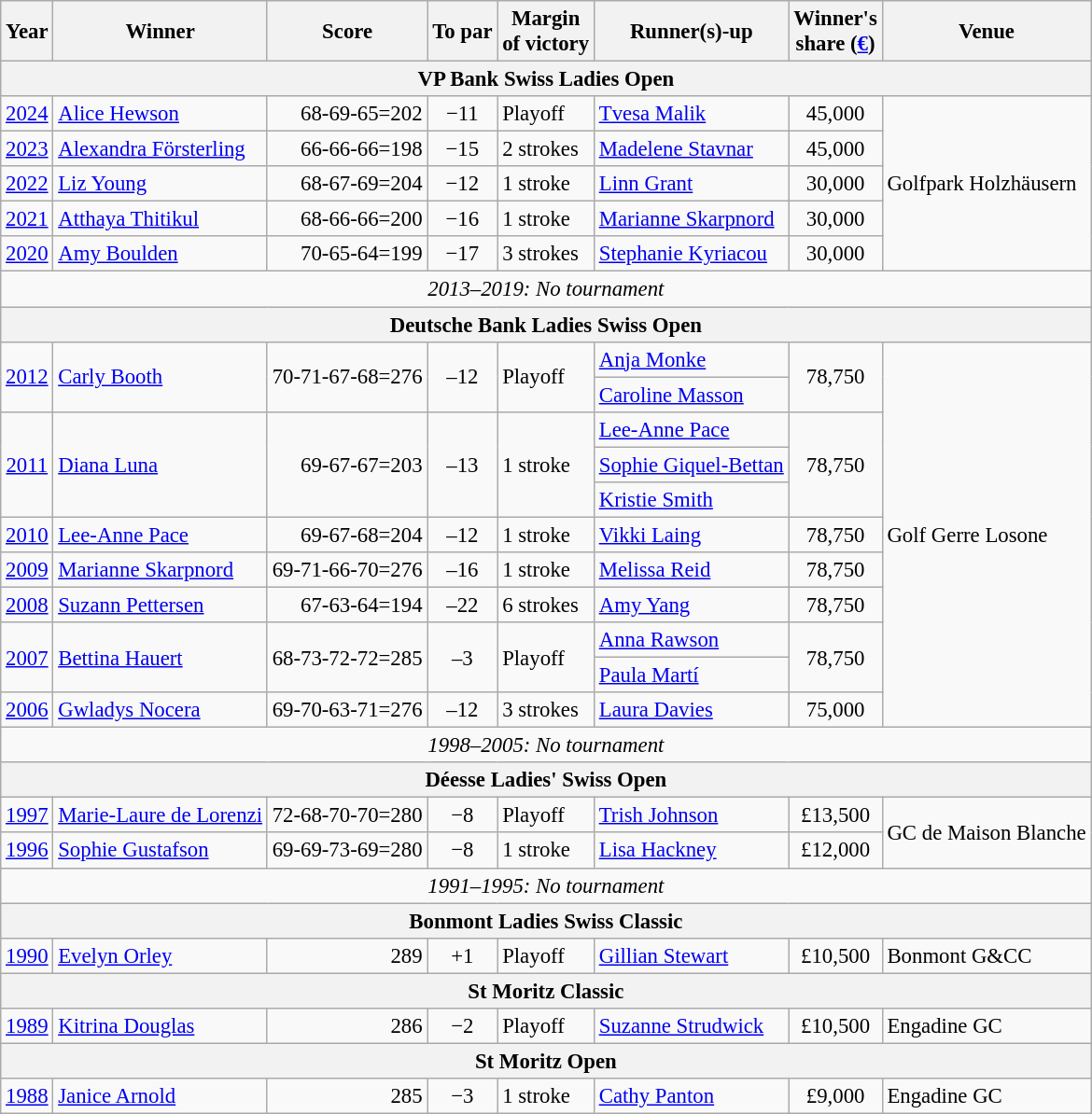<table class=wikitable style="font-size:95%">
<tr>
<th>Year</th>
<th>Winner</th>
<th>Score</th>
<th>To par</th>
<th>Margin<br>of victory</th>
<th>Runner(s)-up</th>
<th>Winner's<br>share (<a href='#'>€</a>)</th>
<th>Venue</th>
</tr>
<tr>
<th colspan=8>VP Bank Swiss Ladies Open</th>
</tr>
<tr>
<td align=center><a href='#'>2024</a></td>
<td> <a href='#'>Alice Hewson</a></td>
<td align=right>68-69-65=202</td>
<td align=center>−11</td>
<td>Playoff</td>
<td> <a href='#'>Tvesa Malik</a></td>
<td align=center>45,000</td>
<td rowspan=5>Golfpark Holzhäusern</td>
</tr>
<tr>
<td align=center><a href='#'>2023</a></td>
<td> <a href='#'>Alexandra Försterling</a></td>
<td align=right>66-66-66=198</td>
<td align=center>−15</td>
<td>2 strokes</td>
<td> <a href='#'>Madelene Stavnar</a></td>
<td align=center>45,000</td>
</tr>
<tr>
<td align=center><a href='#'>2022</a></td>
<td> <a href='#'>Liz Young</a></td>
<td align=right>68-67-69=204</td>
<td align=center>−12</td>
<td>1 stroke</td>
<td> <a href='#'>Linn Grant</a></td>
<td align=center>30,000</td>
</tr>
<tr>
<td align=center><a href='#'>2021</a></td>
<td> <a href='#'>Atthaya Thitikul</a></td>
<td align=right>68-66-66=200</td>
<td align=center>−16</td>
<td>1 stroke</td>
<td> <a href='#'>Marianne Skarpnord</a></td>
<td align=center>30,000</td>
</tr>
<tr>
<td align=center><a href='#'>2020</a></td>
<td> <a href='#'>Amy Boulden</a></td>
<td align=right>70-65-64=199</td>
<td align=center>−17</td>
<td>3 strokes</td>
<td> <a href='#'>Stephanie Kyriacou</a></td>
<td align=center>30,000</td>
</tr>
<tr>
<td colspan=8 align=center><em>2013–2019: No tournament</em></td>
</tr>
<tr>
<th colspan=8>Deutsche Bank Ladies Swiss Open</th>
</tr>
<tr>
<td rowspan=2 align=center><a href='#'>2012</a></td>
<td rowspan=2> <a href='#'>Carly Booth</a></td>
<td rowspan=2 align=right>70-71-67-68=276</td>
<td rowspan=2 align=center>–12</td>
<td rowspan=2>Playoff</td>
<td> <a href='#'>Anja Monke</a></td>
<td rowspan=2 align=center>78,750</td>
<td rowspan=11>Golf Gerre Losone</td>
</tr>
<tr>
<td> <a href='#'>Caroline Masson</a></td>
</tr>
<tr>
<td rowspan=3 align=center><a href='#'>2011</a></td>
<td rowspan=3> <a href='#'>Diana Luna</a></td>
<td rowspan=3 align=right>69-67-67=203</td>
<td rowspan=3 align=center>–13</td>
<td rowspan=3>1 stroke</td>
<td> <a href='#'>Lee-Anne Pace</a></td>
<td rowspan=3 align=center>78,750</td>
</tr>
<tr>
<td> <a href='#'>Sophie Giquel-Bettan</a></td>
</tr>
<tr>
<td> <a href='#'>Kristie Smith</a></td>
</tr>
<tr>
<td align=center><a href='#'>2010</a></td>
<td> <a href='#'>Lee-Anne Pace</a></td>
<td align=right>69-67-68=204</td>
<td align=center>–12</td>
<td>1 stroke</td>
<td> <a href='#'>Vikki Laing</a></td>
<td align=center>78,750</td>
</tr>
<tr>
<td align=center><a href='#'>2009</a></td>
<td> <a href='#'>Marianne Skarpnord</a></td>
<td align=right>69-71-66-70=276</td>
<td align=center>–16</td>
<td>1 stroke</td>
<td> <a href='#'>Melissa Reid</a></td>
<td align=center>78,750</td>
</tr>
<tr>
<td align=center><a href='#'>2008</a></td>
<td> <a href='#'>Suzann Pettersen</a></td>
<td align=right>67-63-64=194</td>
<td align=center>–22</td>
<td>6 strokes</td>
<td> <a href='#'>Amy Yang</a></td>
<td align=center>78,750</td>
</tr>
<tr>
<td rowspan=2 align=center><a href='#'>2007</a></td>
<td rowspan=2> <a href='#'>Bettina Hauert</a></td>
<td rowspan=2 align=right>68-73-72-72=285</td>
<td rowspan=2 align=center>–3</td>
<td rowspan=2>Playoff</td>
<td> <a href='#'>Anna Rawson</a></td>
<td rowspan=2 align=center>78,750</td>
</tr>
<tr>
<td> <a href='#'>Paula Martí</a></td>
</tr>
<tr>
<td align=center><a href='#'>2006</a></td>
<td> <a href='#'>Gwladys Nocera</a></td>
<td align=right>69-70-63-71=276</td>
<td align=center>–12</td>
<td>3 strokes</td>
<td> <a href='#'>Laura Davies</a></td>
<td align=center>75,000</td>
</tr>
<tr>
<td colspan=8 align=center><em>1998–2005: No tournament</em></td>
</tr>
<tr>
<th colspan=8>Déesse Ladies' Swiss Open</th>
</tr>
<tr>
<td align=center><a href='#'>1997</a></td>
<td> <a href='#'>Marie-Laure de Lorenzi</a></td>
<td align=right>72-68-70-70=280</td>
<td align=center>−8</td>
<td>Playoff</td>
<td> <a href='#'>Trish Johnson</a></td>
<td align=center>£13,500</td>
<td rowspan=2>GC de Maison Blanche</td>
</tr>
<tr>
<td align=center><a href='#'>1996</a></td>
<td> <a href='#'>Sophie Gustafson</a></td>
<td align=right>69-69-73-69=280</td>
<td align=center>−8</td>
<td>1 stroke</td>
<td> <a href='#'>Lisa Hackney</a></td>
<td align=center>£12,000</td>
</tr>
<tr>
<td colspan=8 align=center><em>1991–1995: No tournament</em></td>
</tr>
<tr>
<th colspan=8>Bonmont Ladies Swiss Classic</th>
</tr>
<tr>
<td><a href='#'>1990</a></td>
<td> <a href='#'>Evelyn Orley</a></td>
<td align=right>289</td>
<td align=center>+1</td>
<td>Playoff</td>
<td> <a href='#'>Gillian Stewart</a></td>
<td align=center>£10,500</td>
<td>Bonmont G&CC</td>
</tr>
<tr>
<th colspan=8>St Moritz Classic</th>
</tr>
<tr>
<td><a href='#'>1989</a></td>
<td> <a href='#'>Kitrina Douglas</a></td>
<td align=right>286</td>
<td align=center>−2</td>
<td>Playoff</td>
<td> <a href='#'>Suzanne Strudwick</a></td>
<td align=center>£10,500</td>
<td>Engadine GC</td>
</tr>
<tr>
<th colspan=8>St Moritz Open</th>
</tr>
<tr>
<td><a href='#'>1988</a></td>
<td> <a href='#'>Janice Arnold</a></td>
<td align=right>285</td>
<td align=center>−3</td>
<td>1 stroke</td>
<td> <a href='#'>Cathy Panton</a></td>
<td align=center>£9,000</td>
<td>Engadine GC</td>
</tr>
</table>
